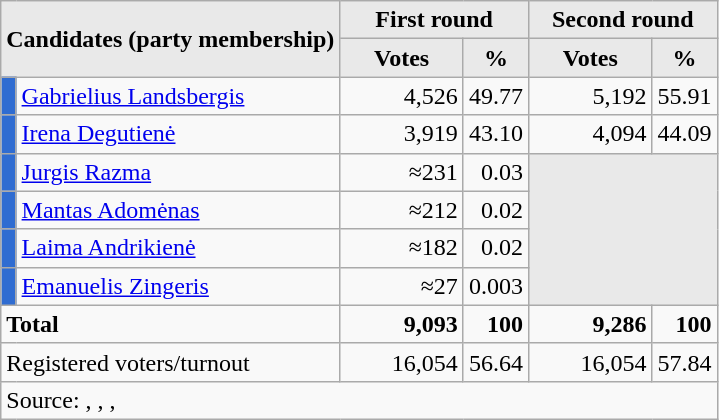<table class="wikitable" style="text-align:left">
<tr>
<th style="background-color:#E9E9E9;text-align:left;" colspan=2 rowspan=2>Candidates (party membership)</th>
<th style="background-color:#E9E9E9;text-align:center;" colspan=2>First round</th>
<th style="background-color:#E9E9E9;text-align:center;" colspan=2>Second round</th>
</tr>
<tr>
<th style="background-color:#E9E9E9;text-align:center;width:75px;">Votes</th>
<th style="background-color:#E9E9E9;text-align:center;width:30px;">%</th>
<th style="background-color:#E9E9E9;text-align:center;width:75px;">Votes</th>
<th style="background-color:#E9E9E9;text-align:center;width:30px;">%</th>
</tr>
<tr>
<td style="background-color:#2F6CD1"></td>
<td style="text-align:left;"><a href='#'>Gabrielius Landsbergis</a></td>
<td style="text-align:right;">4,526</td>
<td style="text-align:right;">49.77</td>
<td style="text-align:right;">5,192</td>
<td style="text-align:right;">55.91</td>
</tr>
<tr>
<td style="background-color:#2F6CD1"></td>
<td style="text-align:left;"><a href='#'>Irena Degutienė</a></td>
<td style="text-align:right;">3,919</td>
<td style="text-align:right;">43.10</td>
<td style="text-align:right;">4,094</td>
<td style="text-align:right;">44.09</td>
</tr>
<tr>
<td style="background-color:#2F6CD1"></td>
<td style="text-align:left;"><a href='#'>Jurgis Razma</a></td>
<td style="text-align:right;">≈231</td>
<td style="text-align:right;">0.03</td>
<td colspan="2" rowspan="4" style="background-color:#E9E9E9"></td>
</tr>
<tr>
<td style="background-color:#2F6CD1"></td>
<td style="text-align:left;"><a href='#'>Mantas Adomėnas</a></td>
<td style="text-align:right;">≈212</td>
<td style="text-align:right;">0.02</td>
</tr>
<tr>
<td style="background-color:#2F6CD1"></td>
<td style="text-align:left;"><a href='#'>Laima Andrikienė</a></td>
<td style="text-align:right;">≈182</td>
<td style="text-align:right;">0.02</td>
</tr>
<tr>
<td style="background-color:#2F6CD1"></td>
<td style="text-align:left;"><a href='#'>Emanuelis Zingeris</a></td>
<td style="text-align:right;">≈27</td>
<td style="text-align:right;">0.003</td>
</tr>
<tr style="text-align:right;">
<td colspan="2" style="text-align:left;"><strong>Total</strong></td>
<td><strong>9,093</strong></td>
<td><strong>100</strong></td>
<td><strong>9,286</strong></td>
<td><strong>100</strong></td>
</tr>
<tr style="text-align:right;">
<td colspan="2" style="text-align:left;">Registered voters/turnout</td>
<td style="text-align:right;">16,054</td>
<td style="text-align:right;">56.64</td>
<td style="text-align:right;">16,054</td>
<td style="text-align:right;">57.84</td>
</tr>
<tr>
<td style="text-align:left;" colspan="8">Source: , , , </td>
</tr>
</table>
